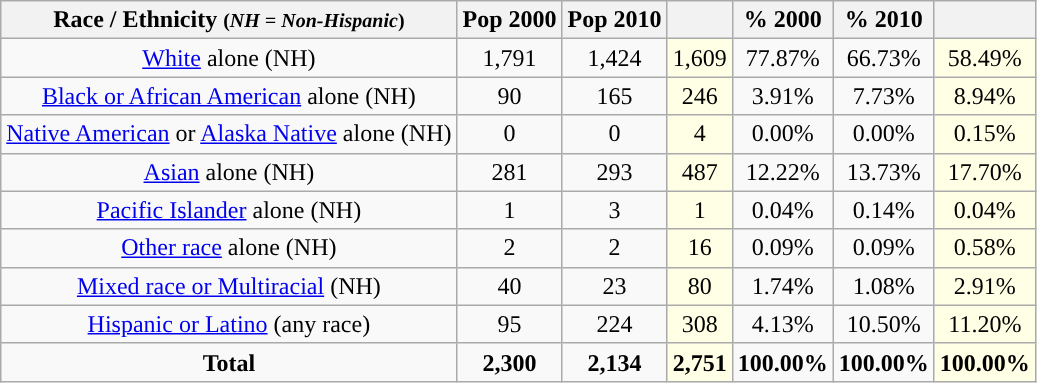<table class="wikitable" style="text-align:center;">
<tr>
<th>Race / Ethnicity <small>(<em>NH = Non-Hispanic</em>)</small></th>
<th>Pop 2000</th>
<th>Pop 2010</th>
<th></th>
<th>% 2000</th>
<th>% 2010</th>
<th></th>
</tr>
<tr>
<td><a href='#'>White</a> alone (NH)</td>
<td>1,791</td>
<td>1,424</td>
<td style='background: #ffffe6;'>1,609</td>
<td>77.87%</td>
<td>66.73%</td>
<td style='background: #ffffe6;'>58.49%</td>
</tr>
<tr>
<td><a href='#'>Black or African American</a> alone (NH)</td>
<td>90</td>
<td>165</td>
<td style='background: #ffffe6;'>246</td>
<td>3.91%</td>
<td>7.73%</td>
<td style='background: #ffffe6;'>8.94%</td>
</tr>
<tr>
<td><a href='#'>Native American</a> or <a href='#'>Alaska Native</a> alone (NH)</td>
<td>0</td>
<td>0</td>
<td style='background: #ffffe6;'>4</td>
<td>0.00%</td>
<td>0.00%</td>
<td style='background: #ffffe6;'>0.15%</td>
</tr>
<tr>
<td><a href='#'>Asian</a> alone (NH)</td>
<td>281</td>
<td>293</td>
<td style='background: #ffffe6;'>487</td>
<td>12.22%</td>
<td>13.73%</td>
<td style='background: #ffffe6;'>17.70%</td>
</tr>
<tr>
<td><a href='#'>Pacific Islander</a> alone (NH)</td>
<td>1</td>
<td>3</td>
<td style='background: #ffffe6;'>1</td>
<td>0.04%</td>
<td>0.14%</td>
<td style='background: #ffffe6;'>0.04%</td>
</tr>
<tr>
<td><a href='#'>Other race</a> alone (NH)</td>
<td>2</td>
<td>2</td>
<td style='background: #ffffe6;'>16</td>
<td>0.09%</td>
<td>0.09%</td>
<td style='background: #ffffe6;'>0.58%</td>
</tr>
<tr>
<td><a href='#'>Mixed race or Multiracial</a> (NH)</td>
<td>40</td>
<td>23</td>
<td style='background: #ffffe6;'>80</td>
<td>1.74%</td>
<td>1.08%</td>
<td style='background: #ffffe6;'>2.91%</td>
</tr>
<tr>
<td><a href='#'>Hispanic or Latino</a> (any race)</td>
<td>95</td>
<td>224</td>
<td style='background: #ffffe6;'>308</td>
<td>4.13%</td>
<td>10.50%</td>
<td style='background: #ffffe6;'>11.20%</td>
</tr>
<tr>
<td><strong>Total</strong></td>
<td><strong>2,300</strong></td>
<td><strong>2,134</strong></td>
<td style='background: #ffffe6;'><strong>2,751</strong></td>
<td><strong>100.00%</strong></td>
<td><strong>100.00%</strong></td>
<td style='background: #ffffe6;'><strong>100.00%</strong></td>
</tr>
</table>
